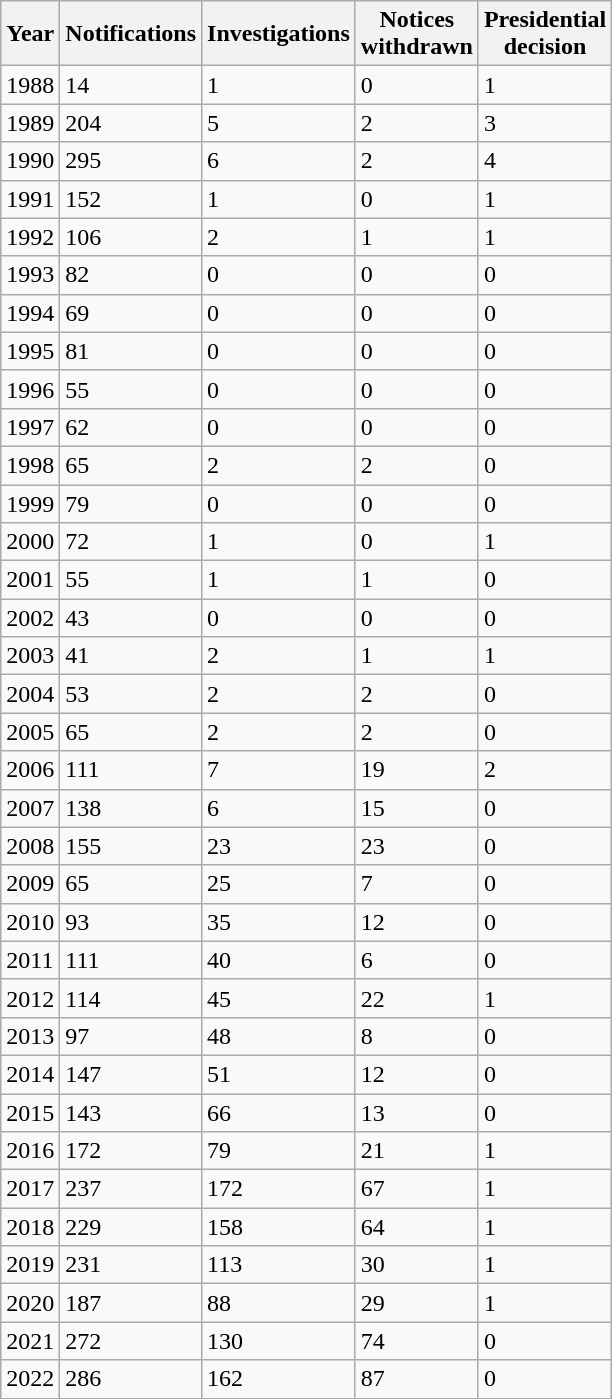<table class="wikitable sortable">
<tr>
<th>Year</th>
<th>Notifications</th>
<th>Investigations</th>
<th>Notices<br>withdrawn</th>
<th>Presidential<br>decision</th>
</tr>
<tr>
<td>1988</td>
<td>14</td>
<td>1</td>
<td>0</td>
<td>1</td>
</tr>
<tr>
<td>1989</td>
<td>204</td>
<td>5</td>
<td>2</td>
<td>3</td>
</tr>
<tr>
<td>1990</td>
<td>295</td>
<td>6</td>
<td>2</td>
<td>4</td>
</tr>
<tr>
<td>1991</td>
<td>152</td>
<td>1</td>
<td>0</td>
<td>1</td>
</tr>
<tr>
<td>1992</td>
<td>106</td>
<td>2</td>
<td>1</td>
<td>1</td>
</tr>
<tr>
<td>1993</td>
<td>82</td>
<td>0</td>
<td>0</td>
<td>0</td>
</tr>
<tr>
<td>1994</td>
<td>69</td>
<td>0</td>
<td>0</td>
<td>0</td>
</tr>
<tr>
<td>1995</td>
<td>81</td>
<td>0</td>
<td>0</td>
<td>0</td>
</tr>
<tr>
<td>1996</td>
<td>55</td>
<td>0</td>
<td>0</td>
<td>0</td>
</tr>
<tr>
<td>1997</td>
<td>62</td>
<td>0</td>
<td>0</td>
<td>0</td>
</tr>
<tr>
<td>1998</td>
<td>65</td>
<td>2</td>
<td>2</td>
<td>0</td>
</tr>
<tr>
<td>1999</td>
<td>79</td>
<td>0</td>
<td>0</td>
<td>0</td>
</tr>
<tr>
<td>2000</td>
<td>72</td>
<td>1</td>
<td>0</td>
<td>1</td>
</tr>
<tr>
<td>2001</td>
<td>55</td>
<td>1</td>
<td>1</td>
<td>0</td>
</tr>
<tr>
<td>2002</td>
<td>43</td>
<td>0</td>
<td>0</td>
<td>0</td>
</tr>
<tr>
<td>2003</td>
<td>41</td>
<td>2</td>
<td>1</td>
<td>1</td>
</tr>
<tr>
<td>2004</td>
<td>53</td>
<td>2</td>
<td>2</td>
<td>0</td>
</tr>
<tr>
<td>2005</td>
<td>65</td>
<td>2</td>
<td>2</td>
<td>0</td>
</tr>
<tr>
<td>2006</td>
<td>111</td>
<td>7</td>
<td>19</td>
<td>2</td>
</tr>
<tr>
<td>2007</td>
<td>138</td>
<td>6</td>
<td>15</td>
<td>0</td>
</tr>
<tr>
<td>2008</td>
<td>155</td>
<td>23</td>
<td>23</td>
<td>0</td>
</tr>
<tr>
<td>2009</td>
<td>65</td>
<td>25</td>
<td>7</td>
<td>0</td>
</tr>
<tr>
<td>2010</td>
<td>93</td>
<td>35</td>
<td>12</td>
<td>0</td>
</tr>
<tr>
<td>2011</td>
<td>111</td>
<td>40</td>
<td>6</td>
<td>0</td>
</tr>
<tr>
<td>2012</td>
<td>114</td>
<td>45</td>
<td>22</td>
<td>1</td>
</tr>
<tr>
<td>2013</td>
<td>97</td>
<td>48</td>
<td>8</td>
<td>0</td>
</tr>
<tr>
<td>2014</td>
<td>147</td>
<td>51</td>
<td>12</td>
<td>0</td>
</tr>
<tr>
<td>2015</td>
<td>143</td>
<td>66</td>
<td>13</td>
<td>0</td>
</tr>
<tr>
<td>2016</td>
<td>172</td>
<td>79</td>
<td>21</td>
<td>1</td>
</tr>
<tr>
<td>2017</td>
<td>237</td>
<td>172</td>
<td>67</td>
<td>1</td>
</tr>
<tr>
<td>2018</td>
<td>229</td>
<td>158</td>
<td>64</td>
<td>1</td>
</tr>
<tr>
<td>2019</td>
<td>231</td>
<td>113</td>
<td>30</td>
<td>1</td>
</tr>
<tr>
<td>2020</td>
<td>187</td>
<td>88</td>
<td>29</td>
<td>1</td>
</tr>
<tr>
<td>2021</td>
<td>272</td>
<td>130</td>
<td>74</td>
<td>0</td>
</tr>
<tr>
<td>2022</td>
<td>286</td>
<td>162</td>
<td>87</td>
<td>0</td>
</tr>
<tr>
</tr>
</table>
